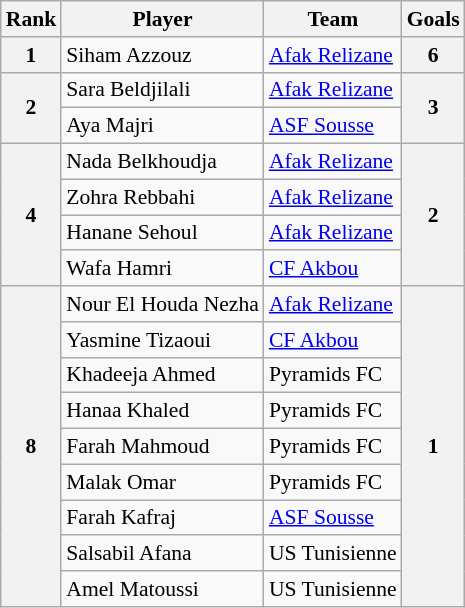<table class="wikitable" style="text-align:center; font-size:90%">
<tr>
<th>Rank</th>
<th>Player</th>
<th>Team</th>
<th>Goals</th>
</tr>
<tr>
<th rowspan=1>1</th>
<td align=left> Siham Azzouz</td>
<td align=left> <a href='#'>Afak Relizane</a></td>
<th rowspan=1>6</th>
</tr>
<tr>
<th rowspan=2>2</th>
<td align=left> Sara Beldjilali</td>
<td align=left> <a href='#'>Afak Relizane</a></td>
<th rowspan=2>3</th>
</tr>
<tr>
<td align=left> Aya Majri</td>
<td align=left> <a href='#'>ASF Sousse</a></td>
</tr>
<tr>
<th rowspan=4>4</th>
<td align=left> Nada Belkhoudja</td>
<td align=left> <a href='#'>Afak Relizane</a></td>
<th rowspan=4>2</th>
</tr>
<tr>
<td align=left> Zohra Rebbahi</td>
<td align=left> <a href='#'>Afak Relizane</a></td>
</tr>
<tr>
<td align=left> Hanane Sehoul</td>
<td align=left> <a href='#'>Afak Relizane</a></td>
</tr>
<tr>
<td align=left> Wafa Hamri</td>
<td align=left> <a href='#'>CF Akbou</a></td>
</tr>
<tr>
<th rowspan=9>8</th>
<td align=left> Nour El Houda Nezha</td>
<td align=left> <a href='#'>Afak Relizane</a></td>
<th rowspan=9>1</th>
</tr>
<tr>
<td align=left> Yasmine Tizaoui</td>
<td align=left> <a href='#'>CF Akbou</a></td>
</tr>
<tr>
<td align=left> Khadeeja Ahmed</td>
<td align=left> Pyramids FC</td>
</tr>
<tr>
<td align=left> Hanaa Khaled</td>
<td align=left> Pyramids FC</td>
</tr>
<tr>
<td align=left> Farah Mahmoud</td>
<td align=left> Pyramids FC</td>
</tr>
<tr>
<td align=left> Malak Omar</td>
<td align=left> Pyramids FC</td>
</tr>
<tr>
<td align=left> Farah Kafraj</td>
<td align=left> <a href='#'>ASF Sousse</a></td>
</tr>
<tr>
<td align=left> Salsabil Afana</td>
<td align=left> US Tunisienne</td>
</tr>
<tr>
<td align=left> Amel Matoussi</td>
<td align=left> US Tunisienne</td>
</tr>
</table>
